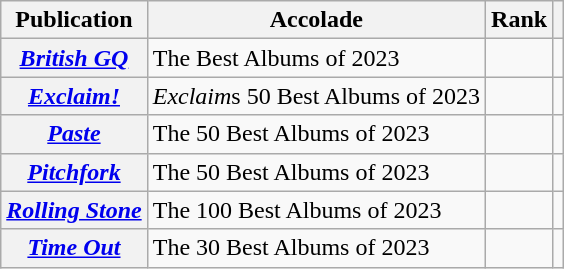<table class="wikitable sortable plainrowheaders">
<tr>
<th scope="col">Publication</th>
<th scope="col">Accolade</th>
<th scope="col">Rank</th>
<th scope="col" class="unsortable"></th>
</tr>
<tr>
<th scope="row"><em><a href='#'>British GQ</a></em></th>
<td>The Best Albums of 2023</td>
<td></td>
<td></td>
</tr>
<tr>
<th scope="row"><em><a href='#'>Exclaim!</a></em></th>
<td><em>Exclaim</em>s 50 Best Albums of 2023</td>
<td></td>
<td></td>
</tr>
<tr>
<th scope="row"><em><a href='#'>Paste</a></em></th>
<td>The 50 Best Albums of 2023</td>
<td></td>
<td></td>
</tr>
<tr>
<th scope="row"><em><a href='#'>Pitchfork</a></em></th>
<td>The 50 Best Albums of 2023</td>
<td></td>
<td></td>
</tr>
<tr>
<th scope="row"><em><a href='#'>Rolling Stone</a></em></th>
<td>The 100 Best Albums of 2023</td>
<td></td>
<td></td>
</tr>
<tr>
<th scope="row"><em><a href='#'>Time Out</a></em></th>
<td>The 30 Best Albums of 2023</td>
<td></td>
<td></td>
</tr>
</table>
